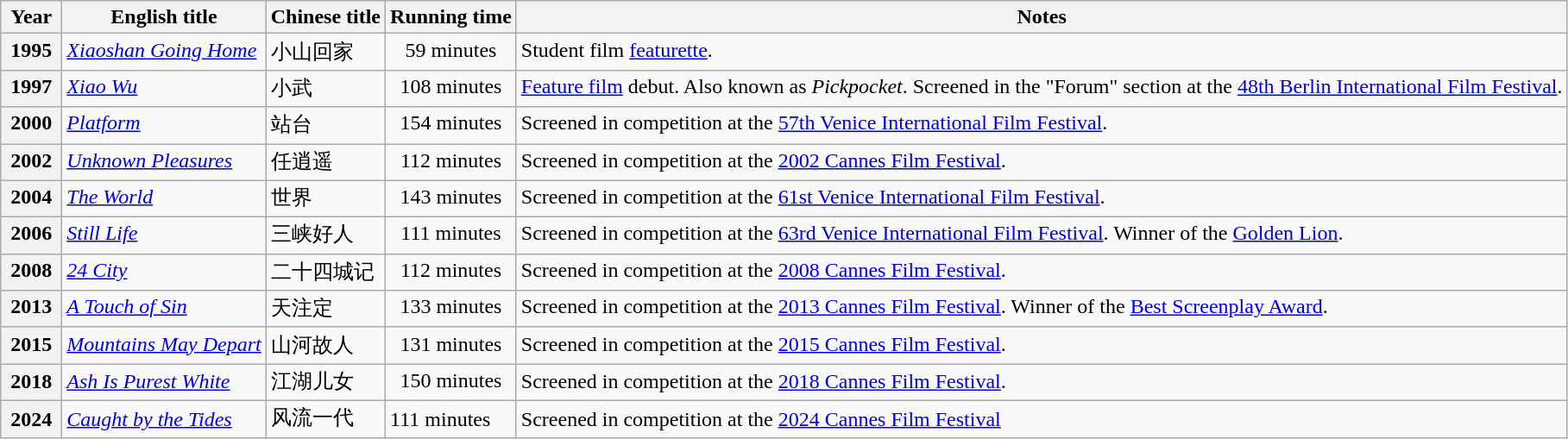<table class="wikitable">
<tr>
<th align="left" valign="top" width="40">Year</th>
<th align="left" valign="top">English title</th>
<th align="left" valign="top">Chinese title</th>
<th align="left" valign="top">Running time</th>
<th align="left" valign="top">Notes</th>
</tr>
<tr>
<th align="left" valign="top">1995</th>
<td align="left" valign="top"><em><a href='#'>Xiaoshan Going Home</a></em></td>
<td align="left" valign="top">小山回家</td>
<td align="center" valign="top">59 minutes</td>
<td align="left" valign="top">Student film <a href='#'>featurette</a>.</td>
</tr>
<tr>
<th align="left" valign="top">1997</th>
<td align="left" valign="top"><em><a href='#'>Xiao Wu</a></em></td>
<td align="left" valign="top">小武</td>
<td align="center" valign="top">108 minutes</td>
<td align="left" valign="top"><a href='#'>Feature film</a> debut. Also known as <em>Pickpocket</em>. Screened in the "Forum" section at the <a href='#'>48th Berlin International Film Festival</a>.</td>
</tr>
<tr>
<th align="left" valign="top">2000</th>
<td align="left" valign="top"><em><a href='#'>Platform</a></em></td>
<td align="left" valign="top">站台</td>
<td align="center" valign="top">154 minutes</td>
<td align="left" valign="top">Screened in competition at the <a href='#'>57th Venice International Film Festival</a>.</td>
</tr>
<tr>
<th align="left" valign="top">2002</th>
<td align="left" valign="top"><em><a href='#'>Unknown Pleasures</a></em></td>
<td align="left" valign="top">任逍遥</td>
<td align="center" valign="top">112 minutes</td>
<td align="left" valign="top">Screened in competition at the <a href='#'>2002 Cannes Film Festival</a>.</td>
</tr>
<tr>
<th align="left" valign="top">2004</th>
<td align="left" valign="top"><em><a href='#'>The World</a></em></td>
<td align="left" valign="top">世界</td>
<td align="center" valign="top">143 minutes</td>
<td align="left" valign="top">Screened in competition at the <a href='#'>61st Venice International Film Festival</a>.</td>
</tr>
<tr>
<th align="left" valign="top">2006</th>
<td align="left" valign="top"><em><a href='#'>Still Life</a></em></td>
<td align="left" valign="top">三峡好人</td>
<td align="center" valign="top">111 minutes</td>
<td align="left" valign="top">Screened in competition at the <a href='#'>63rd Venice International Film Festival</a>. Winner of the <a href='#'>Golden Lion</a>.</td>
</tr>
<tr>
<th align="left" valign="top">2008</th>
<td align="left" valign="top"><em><a href='#'>24 City</a></em></td>
<td align="left" valign="top">二十四城记</td>
<td align="center" valign="top">112 minutes</td>
<td align="left" valign="top">Screened in competition at the <a href='#'>2008 Cannes Film Festival</a>.</td>
</tr>
<tr>
<th align="left" valign="top">2013</th>
<td align="left" valign="top"><em><a href='#'>A Touch of Sin</a></em></td>
<td align="left" valign="top">天注定</td>
<td align="center" valign="top">133 minutes</td>
<td align="left" valign="top">Screened in competition at the <a href='#'>2013 Cannes Film Festival</a>.  Winner of the <a href='#'>Best Screenplay Award</a>.</td>
</tr>
<tr>
<th align="left" valign="top">2015</th>
<td align="left" valign="top"><em><a href='#'>Mountains May Depart</a></em></td>
<td align="left" valign="top">山河故人</td>
<td align="center" valign="top">131 minutes</td>
<td align="left" valign="top">Screened in competition at the <a href='#'>2015 Cannes Film Festival</a>.</td>
</tr>
<tr>
<th>2018</th>
<td><em><a href='#'>Ash Is Purest White</a></em></td>
<td>江湖儿女</td>
<td align="center" valign="top">150 minutes</td>
<td>Screened in competition at the <a href='#'>2018 Cannes Film Festival</a>.</td>
</tr>
<tr>
<th>2024</th>
<td><em><a href='#'>Caught by the Tides</a></em></td>
<td>风流一代</td>
<td>111 minutes</td>
<td>Screened in competition at the <a href='#'>2024 Cannes Film Festival</a></td>
</tr>
</table>
